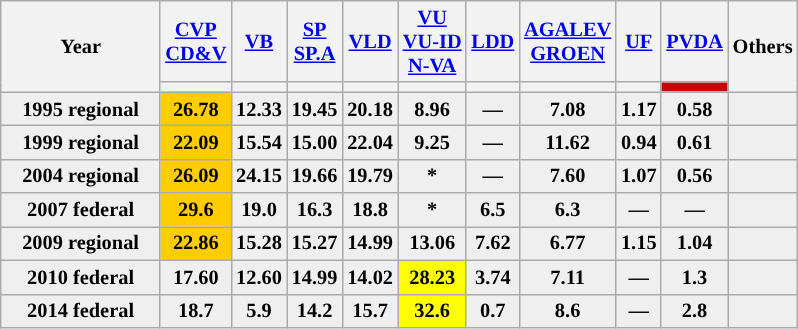<table class="wikitable" style="text-align:center; font-size:85%; line-height:16px;">
<tr style="height:42px;">
<th style="width:100px;" rowspan="2">Year</th>
<th><a href='#'><span>CVP<br>CD&V</span></a></th>
<th><a href='#'><span>VB</span></a></th>
<th><a href='#'><span>SP<br>SP.A</span></a></th>
<th><a href='#'><span>VLD</span></a></th>
<th><a href='#'><span>VU<br>VU-ID<br>N-VA</span></a></th>
<th><a href='#'><span>LDD</span></a></th>
<th><a href='#'><span>AGALEV<br>GROEN</span></a></th>
<th><a href='#'><span>UF</span></a></th>
<th><a href='#'><span>PVDA</span></a></th>
<th style="width:40px;" rowspan="2">Others</th>
</tr>
<tr>
<th style="color:inherit;background:"></th>
<th style="color:inherit;background:"></th>
<th style="color:inherit;background:"></th>
<th style="color:inherit;background:"></th>
<th style="color:inherit;background:"></th>
<th style="color:inherit;background:"></th>
<th style="color:inherit;background:"></th>
<th style="color:inherit;background:"></th>
<th style="color:inherit;background:#CC0000; width:30px;"></th>
</tr>
<tr style="background:#EFEFEF; font-weight:bold;">
<td>1995 regional</td>
<td style="background:#FFCC00">26.78</td>
<td>12.33</td>
<td>19.45</td>
<td>20.18</td>
<td>8.96</td>
<td>—</td>
<td>7.08</td>
<td>1.17</td>
<td>0.58</td>
<td></td>
</tr>
<tr style="background:#EFEFEF; font-weight:bold;">
<td>1999 regional</td>
<td style="background:#FFCC00">22.09</td>
<td>15.54</td>
<td>15.00</td>
<td>22.04</td>
<td>9.25</td>
<td>—</td>
<td>11.62</td>
<td>0.94</td>
<td>0.61</td>
<td></td>
</tr>
<tr style="background:#EFEFEF; font-weight:bold;">
<td>2004 regional</td>
<td style="background:#FFCC00">26.09</td>
<td>24.15</td>
<td>19.66</td>
<td>19.79</td>
<td>*</td>
<td>—</td>
<td>7.60</td>
<td>1.07</td>
<td>0.56</td>
<td></td>
</tr>
<tr style="background:#EFEFEF; font-weight:bold;">
<td>2007 federal</td>
<td style="background:#FFCC00">29.6</td>
<td>19.0</td>
<td>16.3</td>
<td>18.8</td>
<td>*</td>
<td>6.5</td>
<td>6.3</td>
<td>—</td>
<td>—</td>
<td></td>
</tr>
<tr style="background:#EFEFEF; font-weight:bold;">
<td>2009 regional</td>
<td style="background:#FFCC00">22.86</td>
<td>15.28</td>
<td>15.27</td>
<td>14.99</td>
<td>13.06</td>
<td>7.62</td>
<td>6.77</td>
<td>1.15</td>
<td>1.04</td>
<td></td>
</tr>
<tr style="background:#EFEFEF; font-weight:bold;">
<td>2010 federal</td>
<td>17.60</td>
<td>12.60</td>
<td>14.99</td>
<td>14.02</td>
<td style="background:yellow">28.23</td>
<td>3.74</td>
<td>7.11</td>
<td>—</td>
<td>1.3</td>
<td></td>
</tr>
<tr style="background:#EFEFEF; font-weight:bold;">
<td>2014 federal</td>
<td>18.7</td>
<td>5.9</td>
<td>14.2</td>
<td>15.7</td>
<td style="background:yellow">32.6</td>
<td>0.7</td>
<td>8.6</td>
<td>—</td>
<td>2.8</td>
<td></td>
</tr>
</table>
